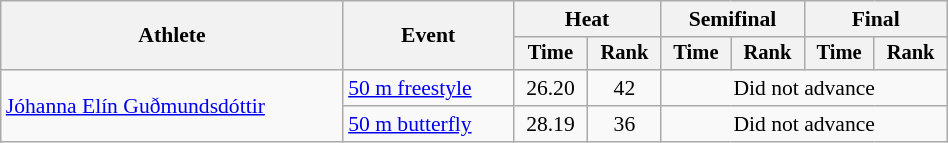<table class="wikitable" style="text-align:center; font-size:90%; width:50%;">
<tr>
<th rowspan="2">Athlete</th>
<th rowspan="2">Event</th>
<th colspan="2">Heat</th>
<th colspan="2">Semifinal</th>
<th colspan="2">Final</th>
</tr>
<tr style="font-size:95%">
<th>Time</th>
<th>Rank</th>
<th>Time</th>
<th>Rank</th>
<th>Time</th>
<th>Rank</th>
</tr>
<tr>
<td align=left rowspan=2><a href='#'>Jóhanna Elín Guðmundsdóttir</a></td>
<td align=left><a href='#'>50 m freestyle</a></td>
<td>26.20</td>
<td>42</td>
<td colspan="4">Did not advance</td>
</tr>
<tr>
<td align=left><a href='#'>50 m butterfly</a></td>
<td>28.19</td>
<td>36</td>
<td colspan="4">Did not advance</td>
</tr>
</table>
